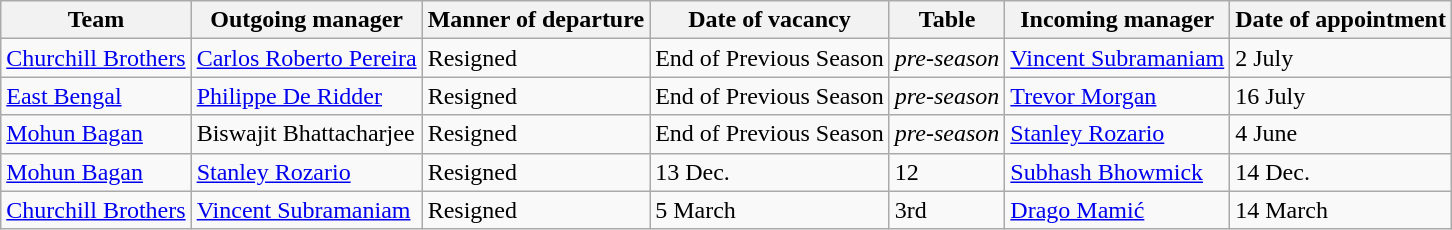<table class="wikitable sortable">
<tr>
<th>Team</th>
<th>Outgoing manager</th>
<th>Manner of departure</th>
<th>Date of vacancy</th>
<th>Table</th>
<th>Incoming manager</th>
<th>Date of appointment</th>
</tr>
<tr>
<td><a href='#'>Churchill Brothers</a></td>
<td> <a href='#'>Carlos Roberto Pereira</a></td>
<td>Resigned</td>
<td>End of Previous Season</td>
<td><em>pre-season</em></td>
<td> <a href='#'>Vincent Subramaniam</a></td>
<td>2 July</td>
</tr>
<tr>
<td><a href='#'>East Bengal</a></td>
<td> <a href='#'>Philippe De Ridder</a></td>
<td>Resigned</td>
<td>End of Previous Season</td>
<td><em>pre-season</em></td>
<td><a href='#'>Trevor Morgan</a></td>
<td>16 July</td>
</tr>
<tr>
<td><a href='#'>Mohun Bagan</a></td>
<td> Biswajit Bhattacharjee</td>
<td>Resigned</td>
<td>End of Previous Season</td>
<td><em>pre-season</em></td>
<td><a href='#'>Stanley Rozario</a></td>
<td>4 June</td>
</tr>
<tr>
<td><a href='#'>Mohun Bagan</a></td>
<td> <a href='#'>Stanley Rozario</a></td>
<td>Resigned</td>
<td>13 Dec.</td>
<td>12</td>
<td><a href='#'>Subhash Bhowmick</a></td>
<td>14 Dec.</td>
</tr>
<tr>
<td><a href='#'>Churchill Brothers</a></td>
<td> <a href='#'>Vincent Subramaniam</a></td>
<td>Resigned</td>
<td>5 March</td>
<td>3rd</td>
<td><a href='#'>Drago Mamić</a></td>
<td>14 March</td>
</tr>
</table>
